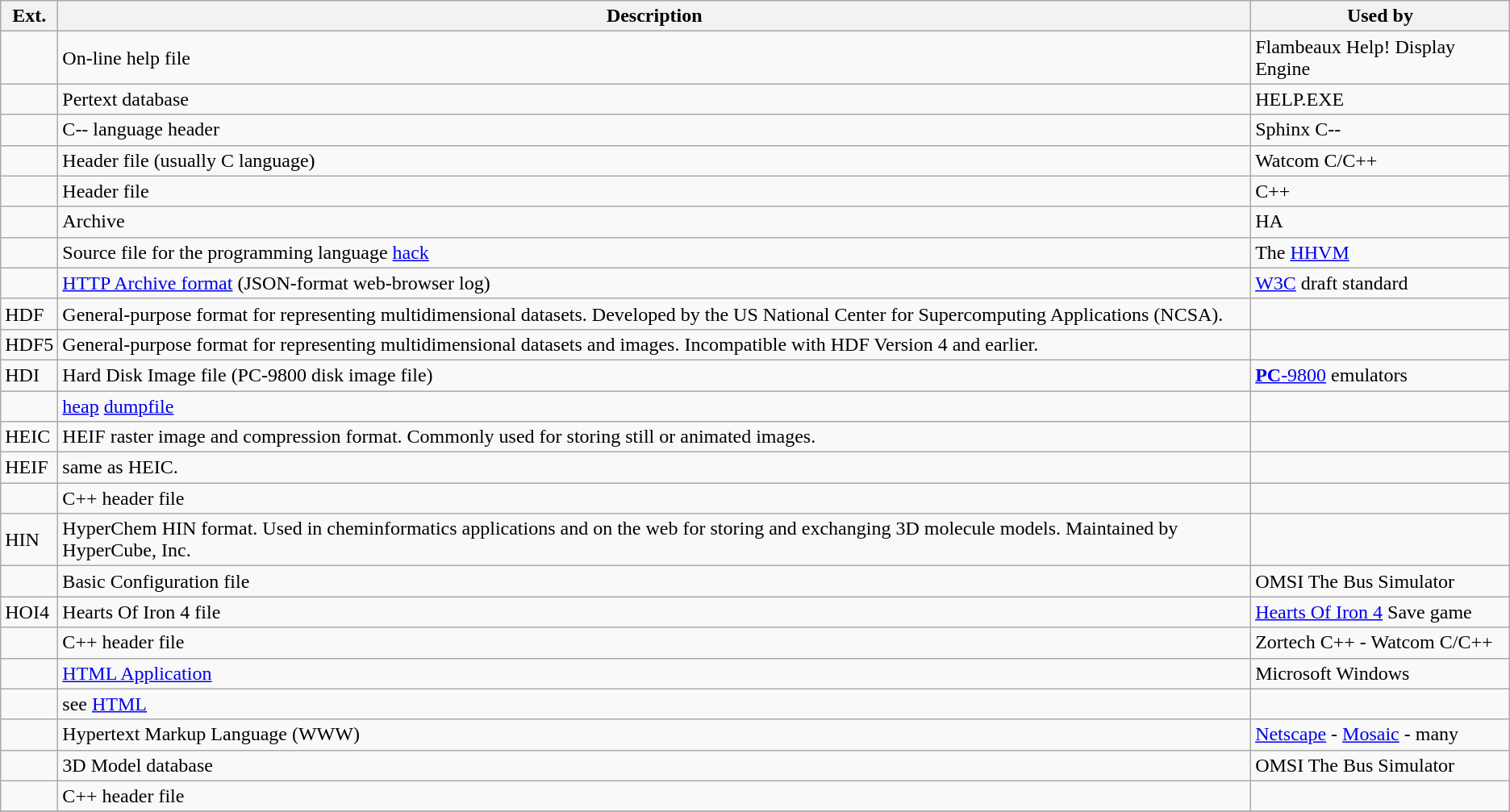<table class="wikitable">
<tr>
<th>Ext.</th>
<th>Description</th>
<th>Used by</th>
</tr>
<tr>
<td></td>
<td>On-line help file</td>
<td>Flambeaux Help! Display Engine</td>
</tr>
<tr>
<td></td>
<td>Pertext database</td>
<td>HELP.EXE</td>
</tr>
<tr>
<td></td>
<td>C-- language header</td>
<td>Sphinx C--</td>
</tr>
<tr>
<td></td>
<td>Header file (usually C language)</td>
<td>Watcom C/C++</td>
</tr>
<tr>
<td></td>
<td>Header file</td>
<td>C++</td>
</tr>
<tr>
<td></td>
<td>Archive</td>
<td>HA</td>
</tr>
<tr>
<td></td>
<td>Source file for the programming language <a href='#'>hack</a></td>
<td>The <a href='#'>HHVM</a></td>
</tr>
<tr>
<td></td>
<td><a href='#'>HTTP Archive format</a> (JSON-format web-browser log)</td>
<td><a href='#'>W3C</a> draft standard</td>
</tr>
<tr>
<td>HDF</td>
<td>General-purpose format for representing multidimensional datasets. Developed by the US National Center for Supercomputing Applications (NCSA).</td>
<td></td>
</tr>
<tr>
<td>HDF5</td>
<td>General-purpose format for representing multidimensional datasets and images. Incompatible with HDF Version 4 and earlier.</td>
<td></td>
</tr>
<tr>
<td>HDI</td>
<td>Hard Disk Image file (PC-9800 disk image file)</td>
<td><a href='#'><strong>PC</strong>-9800</a> emulators</td>
</tr>
<tr>
<td></td>
<td><a href='#'>heap</a> <a href='#'>dumpfile</a></td>
<td></td>
</tr>
<tr>
<td>HEIC</td>
<td>HEIF raster image and compression format. Commonly used for storing still or animated images.</td>
<td></td>
</tr>
<tr>
<td>HEIF</td>
<td>same as HEIC.</td>
<td></td>
</tr>
<tr>
<td></td>
<td>C++ header file</td>
<td></td>
</tr>
<tr>
<td>HIN</td>
<td>HyperChem HIN format. Used in cheminformatics applications and on the web for storing and exchanging 3D molecule models. Maintained by HyperCube, Inc.</td>
<td></td>
</tr>
<tr>
<td></td>
<td>Basic Configuration file</td>
<td>OMSI The Bus Simulator</td>
</tr>
<tr>
<td>HOI4</td>
<td>Hearts Of Iron 4 file</td>
<td><a href='#'>Hearts Of Iron 4</a> Save game</td>
</tr>
<tr>
<td></td>
<td>C++ header file</td>
<td>Zortech C++ - Watcom C/C++</td>
</tr>
<tr>
<td></td>
<td><a href='#'>HTML Application</a></td>
<td>Microsoft Windows</td>
</tr>
<tr>
<td></td>
<td>see <a href='#'>HTML</a></td>
<td></td>
</tr>
<tr>
<td></td>
<td>Hypertext Markup Language (WWW)</td>
<td><a href='#'>Netscape</a> - <a href='#'>Mosaic</a> - many</td>
</tr>
<tr>
<td></td>
<td>3D Model database</td>
<td>OMSI The Bus Simulator</td>
</tr>
<tr>
<td></td>
<td>C++ header file</td>
<td></td>
</tr>
<tr>
</tr>
</table>
